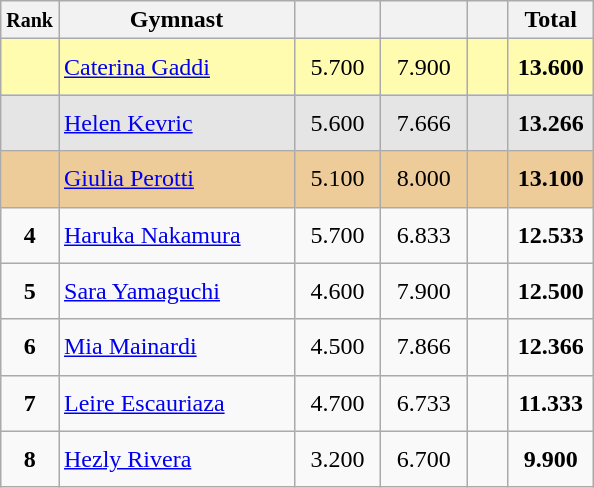<table style="text-align:center;" class="wikitable sortable">
<tr>
<th scope="col" style="width:15px;"><small>Rank</small></th>
<th scope="col" style="width:150px;">Gymnast</th>
<th scope="col" style="width:50px;"><small></small></th>
<th scope="col" style="width:50px;"><small></small></th>
<th scope="col" style="width:20px;"><small></small></th>
<th scope="col" style="width:50px;">Total</th>
</tr>
<tr style="background:#fffcaf;">
<td scope="row" style="text-align:center"><strong></strong></td>
<td style="height:30px; text-align:left;"> <a href='#'>Caterina Gaddi</a></td>
<td>5.700</td>
<td>7.900</td>
<td></td>
<td><strong>13.600</strong></td>
</tr>
<tr style="background:#e5e5e5;">
<td scope="row" style="text-align:center"><strong></strong></td>
<td style="height:30px; text-align:left;"> <a href='#'>Helen Kevric</a></td>
<td>5.600</td>
<td>7.666</td>
<td></td>
<td><strong>13.266</strong></td>
</tr>
<tr style="background:#ec9;">
<td scope="row" style="text-align:center"><strong></strong></td>
<td style="height:30px; text-align:left;"> <a href='#'>Giulia Perotti</a></td>
<td>5.100</td>
<td>8.000</td>
<td></td>
<td><strong>13.100</strong></td>
</tr>
<tr>
<td scope="row" style="text-align:center"><strong>4</strong></td>
<td style="height:30px; text-align:left;"> <a href='#'>Haruka Nakamura</a></td>
<td>5.700</td>
<td>6.833</td>
<td></td>
<td><strong>12.533</strong></td>
</tr>
<tr>
<td scope="row" style="text-align:center"><strong>5</strong></td>
<td style="height:30px; text-align:left;"> <a href='#'>Sara Yamaguchi</a></td>
<td>4.600</td>
<td>7.900</td>
<td></td>
<td><strong>12.500</strong></td>
</tr>
<tr>
<td scope="row" style="text-align:center"><strong>6</strong></td>
<td style="height:30px; text-align:left;"> <a href='#'>Mia Mainardi</a></td>
<td>4.500</td>
<td>7.866</td>
<td></td>
<td><strong>12.366</strong></td>
</tr>
<tr>
<td scope="row" style="text-align:center"><strong>7</strong></td>
<td style="height:30px; text-align:left;"> <a href='#'>Leire Escauriaza</a></td>
<td>4.700</td>
<td>6.733</td>
<td></td>
<td><strong>11.333</strong></td>
</tr>
<tr>
<td scope="row" style="text-align:center"><strong>8</strong></td>
<td style="height:30px; text-align:left;"> <a href='#'>Hezly Rivera</a></td>
<td>3.200</td>
<td>6.700</td>
<td></td>
<td><strong>9.900</strong></td>
</tr>
</table>
